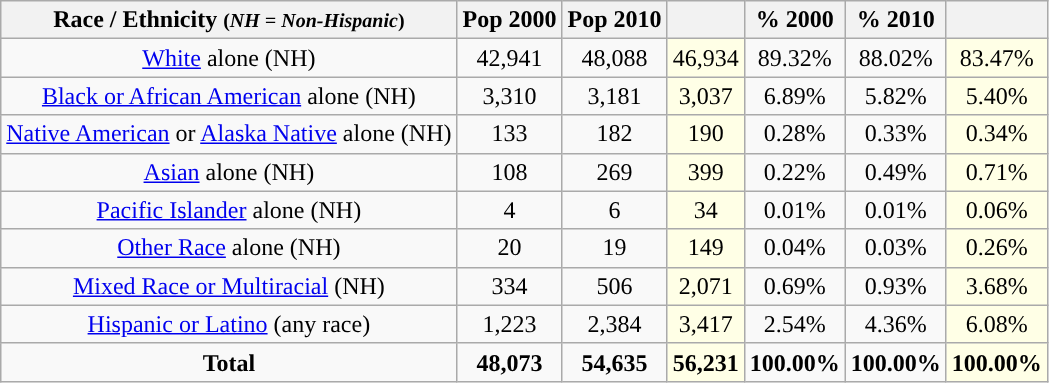<table class="wikitable" style="text-align:center;">
<tr>
<th>Race / Ethnicity <small>(<em>NH = Non-Hispanic</em>)</small></th>
<th>Pop 2000</th>
<th>Pop 2010</th>
<th></th>
<th>% 2000</th>
<th>% 2010</th>
<th></th>
</tr>
<tr>
<td><a href='#'>White</a> alone (NH)</td>
<td>42,941</td>
<td>48,088</td>
<td style='background: #ffffe6;'>46,934</td>
<td>89.32%</td>
<td>88.02%</td>
<td style='background: #ffffe6;'>83.47%</td>
</tr>
<tr>
<td><a href='#'>Black or African American</a> alone (NH)</td>
<td>3,310</td>
<td>3,181</td>
<td style='background: #ffffe6;'>3,037</td>
<td>6.89%</td>
<td>5.82%</td>
<td style='background: #ffffe6;'>5.40%</td>
</tr>
<tr>
<td><a href='#'>Native American</a> or <a href='#'>Alaska Native</a> alone (NH)</td>
<td>133</td>
<td>182</td>
<td style='background: #ffffe6;'>190</td>
<td>0.28%</td>
<td>0.33%</td>
<td style='background: #ffffe6;'>0.34%</td>
</tr>
<tr>
<td><a href='#'>Asian</a> alone (NH)</td>
<td>108</td>
<td>269</td>
<td style='background: #ffffe6;'>399</td>
<td>0.22%</td>
<td>0.49%</td>
<td style='background: #ffffe6;'>0.71%</td>
</tr>
<tr>
<td><a href='#'>Pacific Islander</a> alone (NH)</td>
<td>4</td>
<td>6</td>
<td style='background: #ffffe6;'>34</td>
<td>0.01%</td>
<td>0.01%</td>
<td style='background: #ffffe6;'>0.06%</td>
</tr>
<tr>
<td><a href='#'>Other Race</a> alone (NH)</td>
<td>20</td>
<td>19</td>
<td style='background: #ffffe6;'>149</td>
<td>0.04%</td>
<td>0.03%</td>
<td style='background: #ffffe6;'>0.26%</td>
</tr>
<tr>
<td><a href='#'>Mixed Race or Multiracial</a> (NH)</td>
<td>334</td>
<td>506</td>
<td style='background: #ffffe6;'>2,071</td>
<td>0.69%</td>
<td>0.93%</td>
<td style='background: #ffffe6;'>3.68%</td>
</tr>
<tr>
<td><a href='#'>Hispanic or Latino</a> (any race)</td>
<td>1,223</td>
<td>2,384</td>
<td style='background: #ffffe6;'>3,417</td>
<td>2.54%</td>
<td>4.36%</td>
<td style='background: #ffffe6;'>6.08%</td>
</tr>
<tr>
<td><strong>Total</strong></td>
<td><strong>48,073</strong></td>
<td><strong>54,635</strong></td>
<td style='background: #ffffe6;'><strong>56,231</strong></td>
<td><strong>100.00%</strong></td>
<td><strong>100.00%</strong></td>
<td style='background: #ffffe6;'><strong>100.00%</strong></td>
</tr>
</table>
